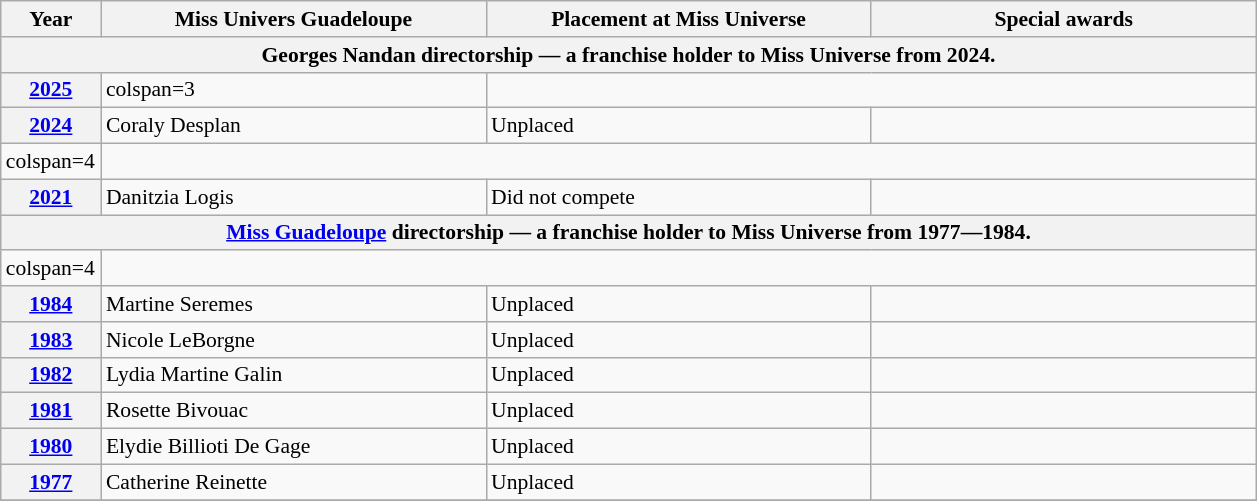<table class="wikitable " style="font-size: 90%;">
<tr>
<th width="60">Year</th>
<th width="250">Miss Univers Guadeloupe</th>
<th width="250">Placement at Miss Universe</th>
<th width="250">Special awards</th>
</tr>
<tr>
<th colspan="4">Georges Nandan directorship — a franchise holder to Miss Universe from 2024.</th>
</tr>
<tr>
<th><a href='#'>2025</a></th>
<td>colspan=3 </td>
</tr>
<tr>
<th><a href='#'>2024</a></th>
<td>Coraly Desplan</td>
<td>Unplaced</td>
<td></td>
</tr>
<tr>
<td>colspan=4 </td>
</tr>
<tr>
<th><a href='#'>2021</a></th>
<td>Danitzia Logis</td>
<td>Did not compete</td>
<td></td>
</tr>
<tr>
<th colspan="4"><a href='#'>Miss Guadeloupe</a> directorship — a franchise holder to Miss Universe from 1977—1984.</th>
</tr>
<tr>
<td>colspan=4 </td>
</tr>
<tr>
<th><a href='#'>1984</a></th>
<td>Martine Seremes</td>
<td>Unplaced</td>
<td></td>
</tr>
<tr>
<th><a href='#'>1983</a></th>
<td>Nicole LeBorgne</td>
<td>Unplaced</td>
<td></td>
</tr>
<tr>
<th><a href='#'>1982</a></th>
<td>Lydia Martine Galin</td>
<td>Unplaced</td>
<td></td>
</tr>
<tr>
<th><a href='#'>1981</a></th>
<td>Rosette Bivouac</td>
<td>Unplaced</td>
<td></td>
</tr>
<tr>
<th><a href='#'>1980</a></th>
<td>Elydie Billioti De Gage</td>
<td>Unplaced</td>
<td></td>
</tr>
<tr>
<th><a href='#'>1977</a></th>
<td>Catherine Reinette</td>
<td>Unplaced</td>
<td></td>
</tr>
<tr>
</tr>
</table>
